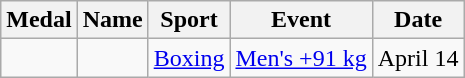<table class="wikitable sortable">
<tr>
<th>Medal</th>
<th>Name</th>
<th>Sport</th>
<th>Event</th>
<th>Date</th>
</tr>
<tr>
<td></td>
<td></td>
<td><a href='#'>Boxing</a></td>
<td><a href='#'>Men's +91 kg</a></td>
<td>April 14</td>
</tr>
</table>
